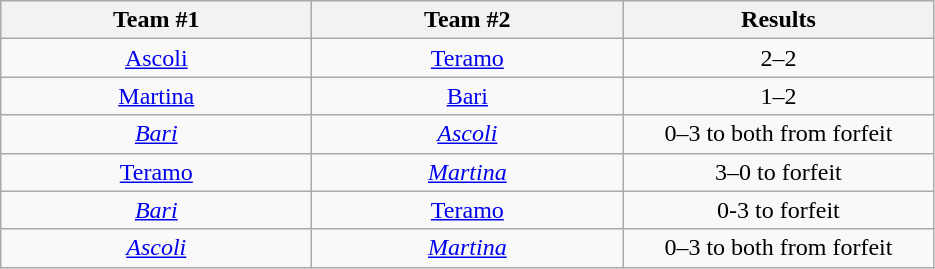<table class="wikitable" style="text-align:center">
<tr>
<th width=200>Team #1</th>
<th width=200>Team #2</th>
<th width=200>Results</th>
</tr>
<tr>
<td><a href='#'>Ascoli</a></td>
<td><a href='#'>Teramo</a></td>
<td>2–2</td>
</tr>
<tr>
<td><a href='#'>Martina</a></td>
<td><a href='#'>Bari</a></td>
<td>1–2</td>
</tr>
<tr>
<td><em><a href='#'>Bari</a></em></td>
<td><em><a href='#'>Ascoli</a></em></td>
<td>0–3 to both from forfeit</td>
</tr>
<tr>
<td><a href='#'>Teramo</a></td>
<td><em><a href='#'>Martina</a></em></td>
<td>3–0 to forfeit</td>
</tr>
<tr>
<td><em><a href='#'>Bari</a></em></td>
<td><a href='#'>Teramo</a></td>
<td>0-3 to forfeit</td>
</tr>
<tr>
<td><em><a href='#'>Ascoli</a></em></td>
<td><em><a href='#'>Martina</a></em></td>
<td>0–3 to both from forfeit</td>
</tr>
</table>
